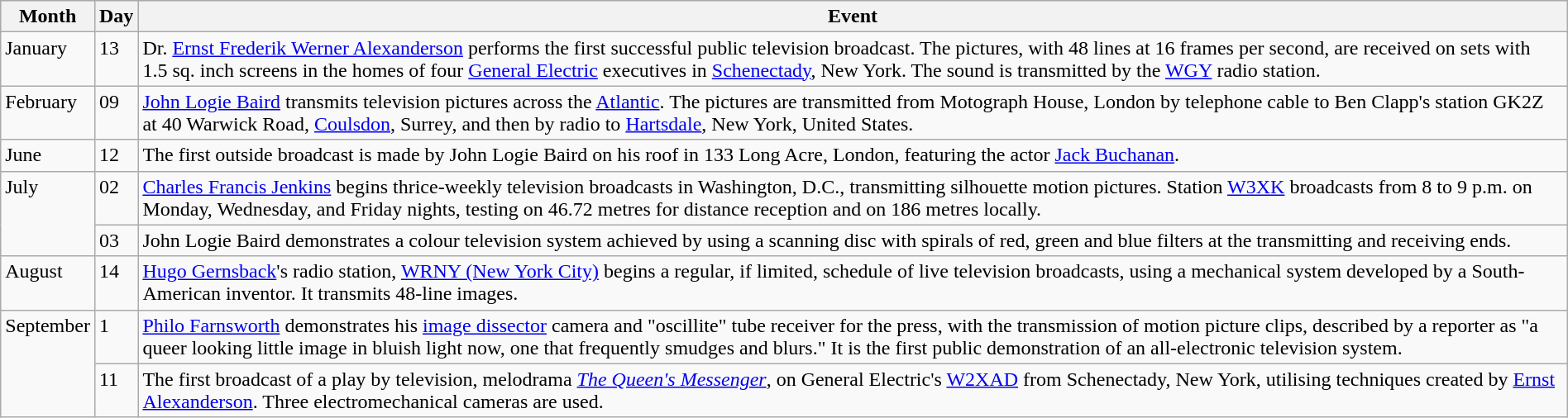<table width=100% class="wikitable">
<tr bgcolor="#CCCCFF" align="left">
<th>Month</th>
<th>Day</th>
<th>Event</th>
</tr>
<tr valign="top">
<td>January</td>
<td>13</td>
<td>Dr. <a href='#'>Ernst Frederik Werner Alexanderson</a> performs the first successful public television broadcast. The pictures, with 48 lines at 16 frames per second, are received on sets with 1.5 sq. inch screens in the homes of four <a href='#'>General Electric</a> executives in <a href='#'>Schenectady</a>, New York. The sound is transmitted by the <a href='#'>WGY</a> radio station.</td>
</tr>
<tr valign="top">
<td>February</td>
<td>09</td>
<td><a href='#'>John Logie Baird</a> transmits television pictures across the <a href='#'>Atlantic</a>. The pictures are transmitted from Motograph House, London by telephone cable to Ben Clapp's station GK2Z at 40 Warwick Road, <a href='#'>Coulsdon</a>, Surrey, and then by radio to <a href='#'>Hartsdale</a>, New York, United States.</td>
</tr>
<tr valign="top">
<td>June</td>
<td>12</td>
<td>The first outside broadcast is made by John Logie Baird on his roof in 133 Long Acre, London, featuring the actor <a href='#'>Jack Buchanan</a>.</td>
</tr>
<tr valign="top">
<td rowspan="2" valign="top">July</td>
<td>02</td>
<td><a href='#'>Charles Francis Jenkins</a> begins thrice-weekly television broadcasts in Washington, D.C., transmitting silhouette motion pictures. Station <a href='#'>W3XK</a> broadcasts from 8 to 9 p.m. on Monday, Wednesday, and Friday nights, testing on 46.72 metres for distance reception and on 186 metres locally.</td>
</tr>
<tr valign="top">
<td>03</td>
<td>John Logie Baird demonstrates a colour television system achieved by using a scanning disc with spirals of red, green and blue filters at the transmitting and receiving ends.</td>
</tr>
<tr valign="top">
<td>August</td>
<td>14</td>
<td><a href='#'>Hugo Gernsback</a>'s radio station, <a href='#'>WRNY (New York City)</a> begins a regular, if limited, schedule of live television broadcasts, using a mechanical system developed by a South-American inventor. It transmits 48-line images.</td>
</tr>
<tr valign="top">
<td rowspan="2" valign="top">September</td>
<td>1</td>
<td><a href='#'>Philo Farnsworth</a> demonstrates his <a href='#'>image dissector</a> camera and "oscillite" tube receiver for the press, with the transmission of motion picture clips, described by a reporter as "a queer looking little image in bluish light now, one that frequently smudges and blurs." It is the first public demonstration of an all-electronic television system.</td>
</tr>
<tr valign="top">
<td>11</td>
<td>The first broadcast of a play by television, melodrama <em><a href='#'>The Queen's Messenger</a></em>, on General Electric's <a href='#'>W2XAD</a> from Schenectady, New York, utilising techniques created by <a href='#'>Ernst Alexanderson</a>. Three electromechanical cameras are used.</td>
</tr>
</table>
